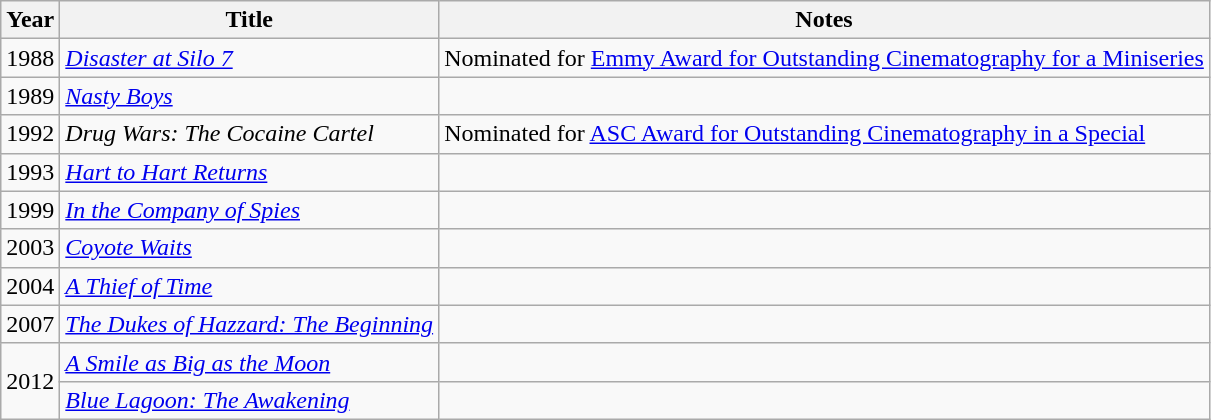<table class="wikitable">
<tr>
<th>Year</th>
<th>Title</th>
<th>Notes</th>
</tr>
<tr>
<td>1988</td>
<td><em><a href='#'>Disaster at Silo 7</a></em></td>
<td>Nominated for <a href='#'>Emmy Award for Outstanding Cinematography for a Miniseries</a></td>
</tr>
<tr>
<td>1989</td>
<td><a href='#'><em>Nasty Boys</em></a></td>
<td></td>
</tr>
<tr>
<td>1992</td>
<td><em>Drug Wars: The Cocaine Cartel</em></td>
<td>Nominated for <a href='#'>ASC Award for Outstanding Cinematography in a Special</a></td>
</tr>
<tr>
<td>1993</td>
<td><a href='#'><em>Hart to Hart Returns</em></a></td>
<td></td>
</tr>
<tr>
<td>1999</td>
<td><em><a href='#'>In the Company of Spies</a></em></td>
<td></td>
</tr>
<tr>
<td>2003</td>
<td><em><a href='#'>Coyote Waits</a></em></td>
<td></td>
</tr>
<tr>
<td>2004</td>
<td><em><a href='#'>A Thief of Time</a></em></td>
<td></td>
</tr>
<tr>
<td>2007</td>
<td><em><a href='#'>The Dukes of Hazzard: The Beginning</a></em></td>
<td></td>
</tr>
<tr>
<td rowspan="2">2012</td>
<td><em><a href='#'>A Smile as Big as the Moon</a></em></td>
<td></td>
</tr>
<tr>
<td><em><a href='#'>Blue Lagoon: The Awakening</a></em></td>
<td></td>
</tr>
</table>
